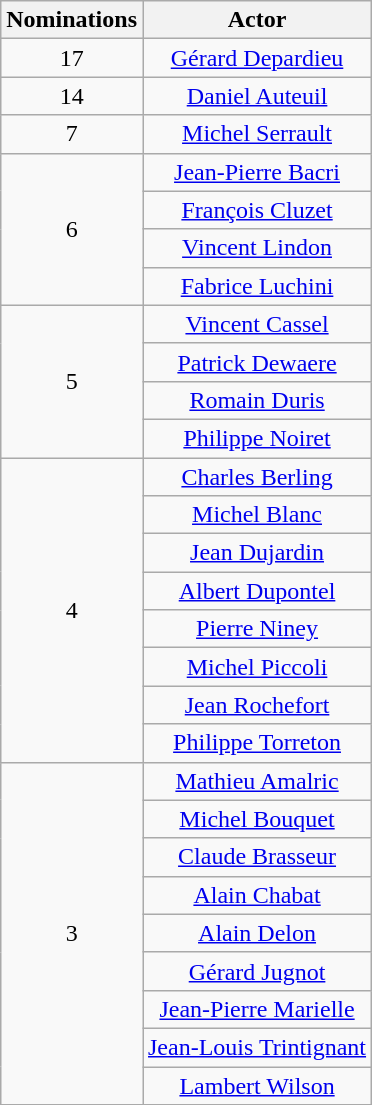<table class="wikitable" style="text-align: center">
<tr>
<th scope="col" width="55">Nominations</th>
<th scope="col" align="center">Actor</th>
</tr>
<tr>
<td style="text-align:center">17</td>
<td><a href='#'>Gérard Depardieu</a></td>
</tr>
<tr>
<td style="text-align:center">14</td>
<td><a href='#'>Daniel Auteuil</a></td>
</tr>
<tr>
<td style="text-align:center">7</td>
<td><a href='#'>Michel Serrault</a></td>
</tr>
<tr>
<td rowspan=4 style="text-align:center">6</td>
<td><a href='#'>Jean-Pierre Bacri</a></td>
</tr>
<tr>
<td><a href='#'>François Cluzet</a></td>
</tr>
<tr>
<td><a href='#'>Vincent Lindon</a></td>
</tr>
<tr>
<td><a href='#'>Fabrice Luchini</a></td>
</tr>
<tr>
<td rowspan=4 style="text-align:center">5</td>
<td><a href='#'>Vincent Cassel</a></td>
</tr>
<tr>
<td><a href='#'>Patrick Dewaere</a></td>
</tr>
<tr>
<td><a href='#'>Romain Duris</a></td>
</tr>
<tr>
<td><a href='#'>Philippe Noiret</a></td>
</tr>
<tr>
<td rowspan=8 style="text-align:center">4</td>
<td><a href='#'>Charles Berling</a></td>
</tr>
<tr>
<td><a href='#'>Michel Blanc</a></td>
</tr>
<tr>
<td><a href='#'>Jean Dujardin</a></td>
</tr>
<tr>
<td><a href='#'>Albert Dupontel</a></td>
</tr>
<tr>
<td><a href='#'>Pierre Niney</a></td>
</tr>
<tr>
<td><a href='#'>Michel Piccoli</a></td>
</tr>
<tr>
<td><a href='#'>Jean Rochefort</a></td>
</tr>
<tr>
<td><a href='#'>Philippe Torreton</a></td>
</tr>
<tr>
<td rowspan=9 style="text-align:center">3</td>
<td><a href='#'>Mathieu Amalric</a></td>
</tr>
<tr>
<td><a href='#'>Michel Bouquet</a></td>
</tr>
<tr>
<td><a href='#'>Claude Brasseur</a></td>
</tr>
<tr>
<td><a href='#'>Alain Chabat</a></td>
</tr>
<tr>
<td><a href='#'>Alain Delon</a></td>
</tr>
<tr>
<td><a href='#'>Gérard Jugnot</a></td>
</tr>
<tr>
<td><a href='#'>Jean-Pierre Marielle</a></td>
</tr>
<tr>
<td><a href='#'>Jean-Louis Trintignant</a></td>
</tr>
<tr>
<td><a href='#'>Lambert Wilson</a></td>
</tr>
<tr>
</tr>
</table>
